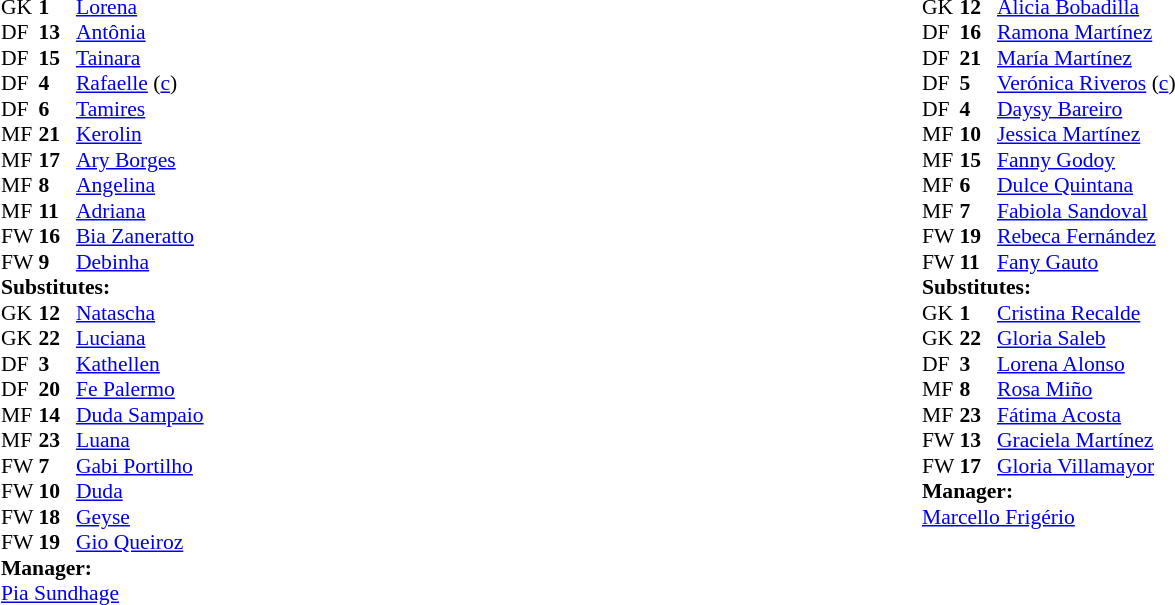<table width="100%">
<tr>
<td style="vertical-align:top; width:40%"><br><table style="font-size:90%; margin:0.2em auto;" cellspacing="0" cellpadding="0">
<tr>
<th width=25></th>
<th width=25></th>
</tr>
<tr>
<td>GK</td>
<td><strong>1</strong></td>
<td><a href='#'>Lorena</a></td>
</tr>
<tr>
<td>DF</td>
<td><strong>13</strong></td>
<td><a href='#'>Antônia</a></td>
<td></td>
<td></td>
</tr>
<tr>
<td>DF</td>
<td><strong>15</strong></td>
<td><a href='#'>Tainara</a></td>
</tr>
<tr>
<td>DF</td>
<td><strong>4</strong></td>
<td><a href='#'>Rafaelle</a> (<a href='#'>c</a>)</td>
<td></td>
<td></td>
</tr>
<tr>
<td>DF</td>
<td><strong>6</strong></td>
<td><a href='#'>Tamires</a></td>
</tr>
<tr>
<td>MF</td>
<td><strong>21</strong></td>
<td><a href='#'>Kerolin</a></td>
<td></td>
<td></td>
</tr>
<tr>
<td>MF</td>
<td><strong>17</strong></td>
<td><a href='#'>Ary Borges</a></td>
<td></td>
<td></td>
</tr>
<tr>
<td>MF</td>
<td><strong>8</strong></td>
<td><a href='#'>Angelina</a></td>
</tr>
<tr>
<td>MF</td>
<td><strong>11</strong></td>
<td><a href='#'>Adriana</a></td>
</tr>
<tr>
<td>FW</td>
<td><strong>16</strong></td>
<td><a href='#'>Bia Zaneratto</a></td>
</tr>
<tr>
<td>FW</td>
<td><strong>9</strong></td>
<td><a href='#'>Debinha</a></td>
<td></td>
<td></td>
</tr>
<tr>
<td colspan=3><strong>Substitutes:</strong></td>
</tr>
<tr>
<td>GK</td>
<td><strong>12</strong></td>
<td><a href='#'>Natascha</a></td>
</tr>
<tr>
<td>GK</td>
<td><strong>22</strong></td>
<td><a href='#'>Luciana</a></td>
</tr>
<tr>
<td>DF</td>
<td><strong>3</strong></td>
<td><a href='#'>Kathellen</a></td>
<td></td>
<td></td>
</tr>
<tr>
<td>DF</td>
<td><strong>20</strong></td>
<td><a href='#'>Fe Palermo</a></td>
<td></td>
<td></td>
</tr>
<tr>
<td>MF</td>
<td><strong>14</strong></td>
<td><a href='#'>Duda Sampaio</a></td>
<td></td>
<td></td>
</tr>
<tr>
<td>MF</td>
<td><strong>23</strong></td>
<td><a href='#'>Luana</a></td>
</tr>
<tr>
<td>FW</td>
<td><strong>7</strong></td>
<td><a href='#'>Gabi Portilho</a></td>
<td></td>
<td></td>
</tr>
<tr>
<td>FW</td>
<td><strong>10</strong></td>
<td><a href='#'>Duda</a></td>
</tr>
<tr>
<td>FW</td>
<td><strong>18</strong></td>
<td><a href='#'>Geyse</a></td>
<td></td>
<td></td>
</tr>
<tr>
<td>FW</td>
<td><strong>19</strong></td>
<td><a href='#'>Gio Queiroz</a></td>
</tr>
<tr>
<td colspan=3><strong>Manager:</strong></td>
</tr>
<tr>
<td colspan="4"> <a href='#'>Pia Sundhage</a></td>
</tr>
</table>
</td>
<td style="vertical-align:top; width:50%"><br><table cellspacing="0" cellpadding="0" style="font-size:90%; margin:0.2em auto;">
<tr>
<th width=25></th>
<th width=25></th>
</tr>
<tr>
<td>GK</td>
<td><strong>12</strong></td>
<td><a href='#'>Alicia Bobadilla</a></td>
</tr>
<tr>
<td>DF</td>
<td><strong>16</strong></td>
<td><a href='#'>Ramona Martínez</a></td>
</tr>
<tr>
<td>DF</td>
<td><strong>21</strong></td>
<td><a href='#'>María Martínez</a></td>
<td></td>
</tr>
<tr>
<td>DF</td>
<td><strong>5</strong></td>
<td><a href='#'>Verónica Riveros</a> (<a href='#'>c</a>)</td>
<td></td>
<td></td>
</tr>
<tr>
<td>DF</td>
<td><strong>4</strong></td>
<td><a href='#'>Daysy Bareiro</a></td>
<td></td>
<td></td>
</tr>
<tr>
<td>MF</td>
<td><strong>10</strong></td>
<td><a href='#'>Jessica Martínez</a></td>
</tr>
<tr>
<td>MF</td>
<td><strong>15</strong></td>
<td><a href='#'>Fanny Godoy</a></td>
<td></td>
<td></td>
</tr>
<tr>
<td>MF</td>
<td><strong>6</strong></td>
<td><a href='#'>Dulce Quintana</a></td>
</tr>
<tr>
<td>MF</td>
<td><strong>7</strong></td>
<td><a href='#'>Fabiola Sandoval</a></td>
</tr>
<tr>
<td>FW</td>
<td><strong>19</strong></td>
<td><a href='#'>Rebeca Fernández</a></td>
<td></td>
<td></td>
</tr>
<tr>
<td>FW</td>
<td><strong>11</strong></td>
<td><a href='#'>Fany Gauto</a></td>
</tr>
<tr>
<td colspan=3><strong>Substitutes:</strong></td>
</tr>
<tr>
<td>GK</td>
<td><strong>1</strong></td>
<td><a href='#'>Cristina Recalde</a></td>
</tr>
<tr>
<td>GK</td>
<td><strong>22</strong></td>
<td><a href='#'>Gloria Saleb</a></td>
</tr>
<tr>
<td>DF</td>
<td><strong>3</strong></td>
<td><a href='#'>Lorena Alonso</a></td>
<td></td>
<td></td>
</tr>
<tr>
<td>MF</td>
<td><strong>8</strong></td>
<td><a href='#'>Rosa Miño</a></td>
<td></td>
<td></td>
</tr>
<tr>
<td>MF</td>
<td><strong>23</strong></td>
<td><a href='#'>Fátima Acosta</a></td>
<td></td>
<td></td>
</tr>
<tr>
<td>FW</td>
<td><strong>13</strong></td>
<td><a href='#'>Graciela Martínez</a></td>
<td></td>
<td></td>
</tr>
<tr>
<td>FW</td>
<td><strong>17</strong></td>
<td><a href='#'>Gloria Villamayor</a></td>
</tr>
<tr>
<td></td>
</tr>
<tr>
<td></td>
</tr>
<tr>
<td></td>
</tr>
<tr>
<td colspan=3><strong>Manager:</strong></td>
</tr>
<tr>
<td colspan="4"> <a href='#'>Marcello Frigério</a></td>
</tr>
</table>
</td>
</tr>
</table>
